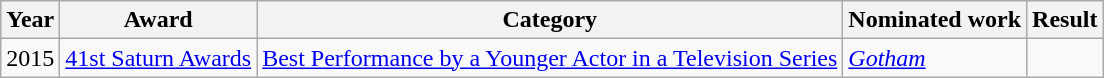<table class="wikitable">
<tr>
<th>Year</th>
<th>Award</th>
<th>Category</th>
<th>Nominated work</th>
<th>Result</th>
</tr>
<tr>
<td>2015</td>
<td><a href='#'>41st Saturn Awards</a></td>
<td><a href='#'>Best Performance by a Younger Actor in a Television Series</a></td>
<td><em><a href='#'>Gotham</a></em></td>
<td></td>
</tr>
</table>
